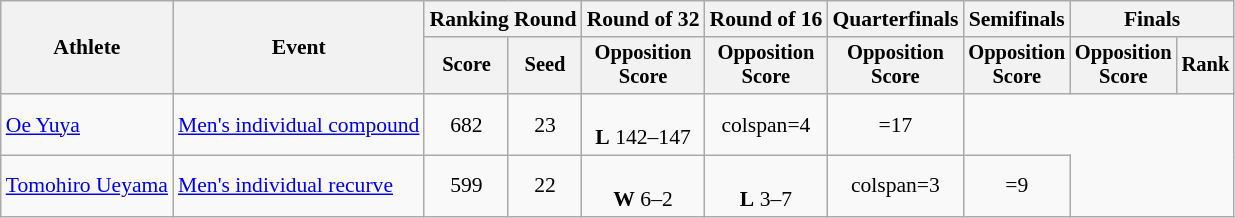<table class="wikitable" style="text-align: center; font-size:90%">
<tr>
<th rowspan="2">Athlete</th>
<th rowspan="2">Event</th>
<th colspan="2">Ranking Round</th>
<th>Round of 32</th>
<th>Round of 16</th>
<th>Quarterfinals</th>
<th>Semifinals</th>
<th colspan="2">Finals</th>
</tr>
<tr style="font-size:95%">
<th>Score</th>
<th>Seed</th>
<th>Opposition<br>Score</th>
<th>Opposition<br>Score</th>
<th>Opposition<br>Score</th>
<th>Opposition<br>Score</th>
<th>Opposition<br>Score</th>
<th>Rank</th>
</tr>
<tr>
<td align=left><a href='#'>Oe Yuya</a></td>
<td align=left><a href='#'>Men's individual compound</a></td>
<td>682</td>
<td>23</td>
<td><br><strong>L</strong> 142–147</td>
<td>colspan=4 </td>
<td>=17</td>
</tr>
<tr>
<td align=left><a href='#'>Tomohiro Ueyama</a></td>
<td align=left><a href='#'>Men's individual recurve</a></td>
<td>599</td>
<td>22</td>
<td><br><strong>W</strong> 6–2</td>
<td><br><strong>L</strong> 3–7</td>
<td>colspan=3 </td>
<td>=9</td>
</tr>
</table>
